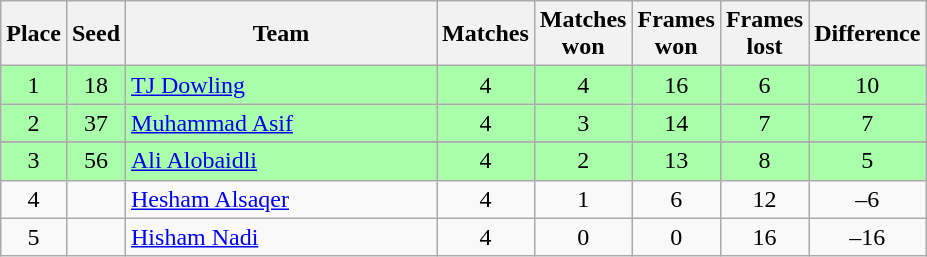<table class="wikitable" style="text-align: center;">
<tr>
<th width=20>Place</th>
<th width=20>Seed</th>
<th width=200>Team</th>
<th width=20>Matches</th>
<th width=20>Matches won</th>
<th width=20>Frames won</th>
<th width=20>Frames lost</th>
<th width=20>Difference</th>
</tr>
<tr style="background:#aaffaa;">
<td>1</td>
<td>18</td>
<td style="text-align:left;"> <a href='#'>TJ Dowling</a></td>
<td>4</td>
<td>4</td>
<td>16</td>
<td>6</td>
<td>10</td>
</tr>
<tr style="background:#aaffaa;">
<td>2</td>
<td>37</td>
<td style="text-align:left;"> <a href='#'>Muhammad Asif</a></td>
<td>4</td>
<td>3</td>
<td>14</td>
<td>7</td>
<td>7</td>
</tr>
<tr>
</tr>
<tr style="background:#aaffaa;">
<td>3</td>
<td>56</td>
<td style="text-align:left;"> <a href='#'>Ali Alobaidli</a></td>
<td>4</td>
<td>2</td>
<td>13</td>
<td>8</td>
<td>5</td>
</tr>
<tr>
<td>4</td>
<td></td>
<td style="text-align:left;"> <a href='#'>Hesham Alsaqer</a></td>
<td>4</td>
<td>1</td>
<td>6</td>
<td>12</td>
<td>–6</td>
</tr>
<tr>
<td>5</td>
<td></td>
<td style="text-align:left;"> <a href='#'>Hisham Nadi</a></td>
<td>4</td>
<td>0</td>
<td>0</td>
<td>16</td>
<td>–16</td>
</tr>
</table>
